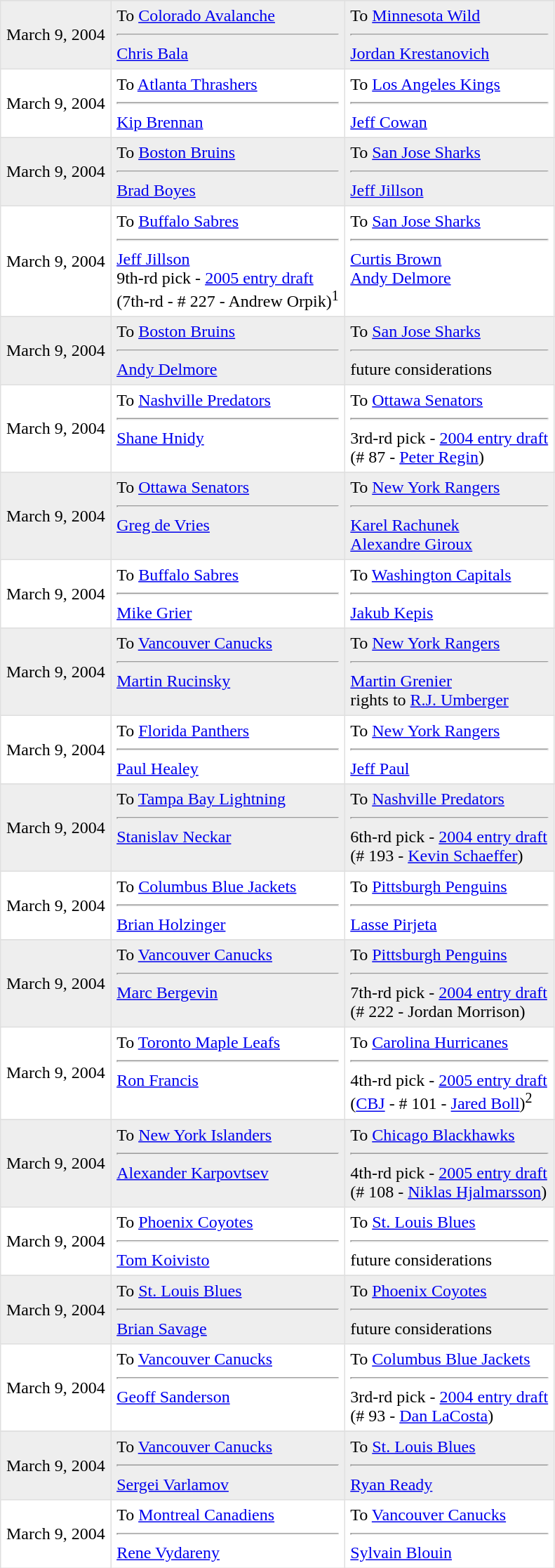<table border=1 style="border-collapse:collapse" bordercolor="#DFDFDF"  cellpadding="5">
<tr>
</tr>
<tr bgcolor="#eeeeee">
<td>March 9, 2004</td>
<td valign="top">To <a href='#'>Colorado Avalanche</a><hr><a href='#'>Chris Bala</a></td>
<td valign="top">To <a href='#'>Minnesota Wild</a><hr><a href='#'>Jordan Krestanovich</a></td>
</tr>
<tr>
<td>March 9, 2004</td>
<td valign="top">To <a href='#'>Atlanta Thrashers</a><hr><a href='#'>Kip Brennan</a></td>
<td valign="top">To <a href='#'>Los Angeles Kings</a><hr><a href='#'>Jeff Cowan</a></td>
</tr>
<tr>
</tr>
<tr bgcolor="#eeeeee">
<td>March 9, 2004</td>
<td valign="top">To <a href='#'>Boston Bruins</a><hr><a href='#'>Brad Boyes</a></td>
<td valign="top">To <a href='#'>San Jose Sharks</a><hr><a href='#'>Jeff Jillson</a></td>
</tr>
<tr>
<td>March 9, 2004</td>
<td valign="top">To <a href='#'>Buffalo Sabres</a><hr><a href='#'>Jeff Jillson</a><br>9th-rd pick - <a href='#'>2005 entry draft</a><br>(7th-rd - # 227 - Andrew Orpik)<sup>1</sup></td>
<td valign="top">To <a href='#'>San Jose Sharks</a><hr><a href='#'>Curtis Brown</a><br><a href='#'>Andy Delmore</a></td>
</tr>
<tr>
</tr>
<tr bgcolor="#eeeeee">
<td>March 9, 2004</td>
<td valign="top">To <a href='#'>Boston Bruins</a><hr><a href='#'>Andy Delmore</a></td>
<td valign="top">To <a href='#'>San Jose Sharks</a><hr>future considerations</td>
</tr>
<tr>
<td>March 9, 2004</td>
<td valign="top">To <a href='#'>Nashville Predators</a><hr><a href='#'>Shane Hnidy</a></td>
<td valign="top">To <a href='#'>Ottawa Senators</a><hr>3rd-rd pick - <a href='#'>2004 entry draft</a><br>(# 87 - <a href='#'>Peter Regin</a>)</td>
</tr>
<tr>
</tr>
<tr bgcolor="#eeeeee">
<td>March 9, 2004</td>
<td valign="top">To <a href='#'>Ottawa Senators</a><hr><a href='#'>Greg de Vries</a></td>
<td valign="top">To <a href='#'>New York Rangers</a><hr><a href='#'>Karel Rachunek</a><br><a href='#'>Alexandre Giroux</a></td>
</tr>
<tr>
<td>March 9, 2004</td>
<td valign="top">To <a href='#'>Buffalo Sabres</a><hr><a href='#'>Mike Grier</a></td>
<td valign="top">To <a href='#'>Washington Capitals</a><hr><a href='#'>Jakub Kepis</a></td>
</tr>
<tr>
</tr>
<tr bgcolor="#eeeeee">
<td>March 9, 2004</td>
<td valign="top">To <a href='#'>Vancouver Canucks</a><hr><a href='#'>Martin Rucinsky</a></td>
<td valign="top">To <a href='#'>New York Rangers</a><hr><a href='#'>Martin Grenier</a><br>rights to <a href='#'>R.J. Umberger</a></td>
</tr>
<tr>
<td>March 9, 2004</td>
<td valign="top">To <a href='#'>Florida Panthers</a><hr><a href='#'>Paul Healey</a></td>
<td valign="top">To <a href='#'>New York Rangers</a><hr><a href='#'>Jeff Paul</a></td>
</tr>
<tr>
</tr>
<tr bgcolor="#eeeeee">
<td>March 9, 2004</td>
<td valign="top">To <a href='#'>Tampa Bay Lightning</a><hr><a href='#'>Stanislav Neckar</a></td>
<td valign="top">To <a href='#'>Nashville Predators</a><hr>6th-rd pick - <a href='#'>2004 entry draft</a><br>(# 193 - <a href='#'>Kevin Schaeffer</a>)</td>
</tr>
<tr>
<td>March 9, 2004</td>
<td valign="top">To <a href='#'>Columbus Blue Jackets</a><hr><a href='#'>Brian Holzinger</a></td>
<td valign="top">To <a href='#'>Pittsburgh Penguins</a><hr><a href='#'>Lasse Pirjeta</a></td>
</tr>
<tr>
</tr>
<tr bgcolor="#eeeeee">
<td>March 9, 2004</td>
<td valign="top">To <a href='#'>Vancouver Canucks</a><hr><a href='#'>Marc Bergevin</a></td>
<td valign="top">To <a href='#'>Pittsburgh Penguins</a><hr>7th-rd pick - <a href='#'>2004 entry draft</a><br>(# 222 - Jordan Morrison)</td>
</tr>
<tr>
<td>March 9, 2004</td>
<td valign="top">To <a href='#'>Toronto Maple Leafs</a><hr><a href='#'>Ron Francis</a></td>
<td valign="top">To <a href='#'>Carolina Hurricanes</a><hr>4th-rd pick - <a href='#'>2005 entry draft</a><br>(<a href='#'>CBJ</a> - # 101 - <a href='#'>Jared Boll</a>)<sup>2</sup></td>
</tr>
<tr>
</tr>
<tr bgcolor="#eeeeee">
<td>March 9, 2004</td>
<td valign="top">To <a href='#'>New York Islanders</a><hr><a href='#'>Alexander Karpovtsev</a></td>
<td valign="top">To <a href='#'>Chicago Blackhawks</a><hr>4th-rd pick - <a href='#'>2005 entry draft</a><br>(# 108 - <a href='#'>Niklas Hjalmarsson</a>)</td>
</tr>
<tr>
<td>March 9, 2004</td>
<td valign="top">To <a href='#'>Phoenix Coyotes</a><hr><a href='#'>Tom Koivisto</a></td>
<td valign="top">To <a href='#'>St. Louis Blues</a><hr>future considerations</td>
</tr>
<tr>
</tr>
<tr bgcolor="#eeeeee">
<td>March 9, 2004</td>
<td valign="top">To <a href='#'>St. Louis Blues</a><hr><a href='#'>Brian Savage</a></td>
<td valign="top">To <a href='#'>Phoenix Coyotes</a><hr>future considerations</td>
</tr>
<tr>
<td>March 9, 2004</td>
<td valign="top">To <a href='#'>Vancouver Canucks</a><hr><a href='#'>Geoff Sanderson</a></td>
<td valign="top">To <a href='#'>Columbus Blue Jackets</a><hr>3rd-rd pick - <a href='#'>2004 entry draft</a><br>(# 93 - <a href='#'>Dan LaCosta</a>)</td>
</tr>
<tr>
</tr>
<tr bgcolor="#eeeeee">
<td>March 9, 2004</td>
<td valign="top">To <a href='#'>Vancouver Canucks</a><hr><a href='#'>Sergei Varlamov</a></td>
<td valign="top">To <a href='#'>St. Louis Blues</a><hr><a href='#'>Ryan Ready</a></td>
</tr>
<tr>
<td>March 9, 2004</td>
<td valign="top">To <a href='#'>Montreal Canadiens</a><hr><a href='#'>Rene Vydareny</a></td>
<td valign="top">To <a href='#'>Vancouver Canucks</a><hr><a href='#'>Sylvain Blouin</a></td>
</tr>
</table>
